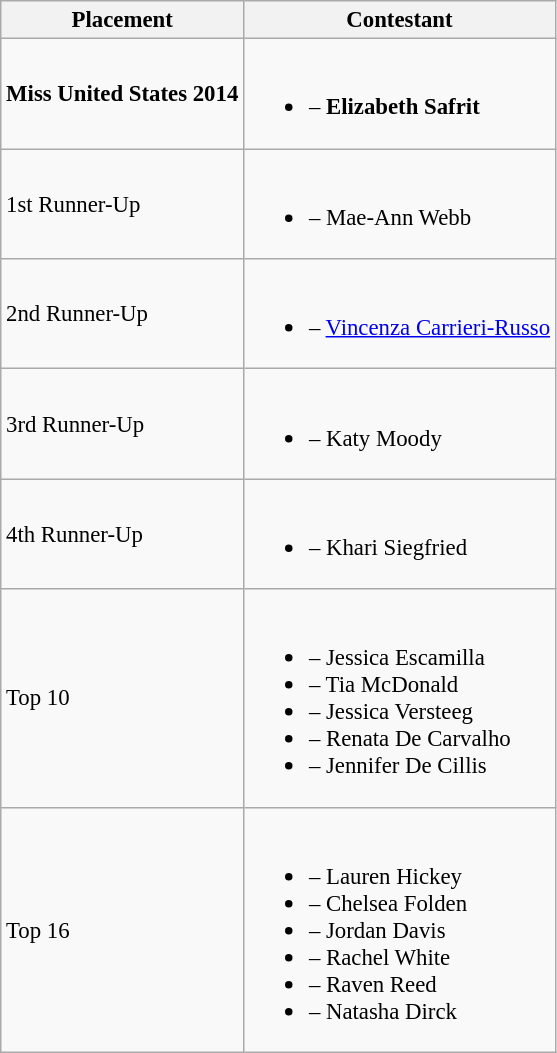<table class="wikitable sortable" style="font-size:95%;">
<tr>
<th>Placement</th>
<th>Contestant</th>
</tr>
<tr>
<td><strong>Miss United States 2014</strong></td>
<td><br><ul><li><strong></strong> – <strong>Elizabeth Safrit</strong></li></ul></td>
</tr>
<tr>
<td>1st Runner-Up</td>
<td><br><ul><li> – Mae-Ann Webb</li></ul></td>
</tr>
<tr>
<td>2nd Runner-Up</td>
<td><br><ul><li> – <a href='#'>Vincenza Carrieri-Russo</a></li></ul></td>
</tr>
<tr>
<td>3rd Runner-Up</td>
<td><br><ul><li> – Katy Moody</li></ul></td>
</tr>
<tr>
<td>4th Runner-Up</td>
<td><br><ul><li> – Khari Siegfried</li></ul></td>
</tr>
<tr>
<td>Top 10</td>
<td><br><ul><li> – Jessica Escamilla</li><li> – Tia McDonald</li><li> – Jessica Versteeg</li><li> – Renata De Carvalho</li><li> – Jennifer De Cillis</li></ul></td>
</tr>
<tr>
<td>Top 16</td>
<td><br><ul><li> – Lauren Hickey</li><li> – Chelsea Folden</li><li> – Jordan Davis</li><li> – Rachel White</li><li> – Raven Reed</li><li> – Natasha Dirck</li></ul></td>
</tr>
</table>
